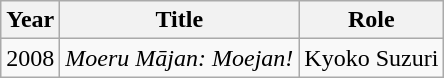<table class="wikitable">
<tr>
<th>Year</th>
<th>Title</th>
<th>Role</th>
</tr>
<tr>
<td>2008</td>
<td><em>Moeru Mājan: Moejan!</em></td>
<td>Kyoko Suzuri</td>
</tr>
</table>
